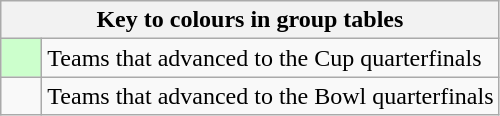<table class="wikitable" style="text-align: center;">
<tr>
<th colspan=2>Key to colours in group tables</th>
</tr>
<tr>
<td style="background:#cfc; width:20px;"></td>
<td align=left>Teams that advanced to the Cup quarterfinals</td>
</tr>
<tr>
<td></td>
<td align=left>Teams that advanced to the Bowl quarterfinals</td>
</tr>
</table>
